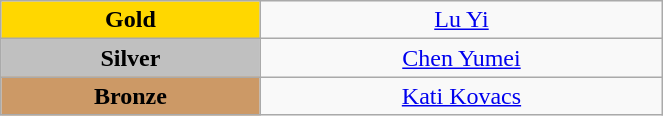<table class="wikitable" style="text-align:center; " width="35%">
<tr>
<td bgcolor="gold"><strong>Gold</strong></td>
<td><a href='#'>Lu Yi</a><br>  <small><em></em></small></td>
</tr>
<tr>
<td bgcolor="silver"><strong>Silver</strong></td>
<td><a href='#'>Chen Yumei</a><br>  <small><em></em></small></td>
</tr>
<tr>
<td bgcolor="CC9966"><strong>Bronze</strong></td>
<td><a href='#'>Kati Kovacs</a><br>  <small><em></em></small></td>
</tr>
</table>
